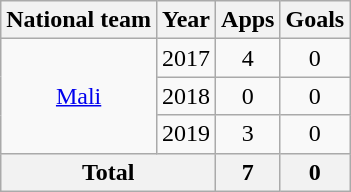<table class="wikitable" style="text-align:center">
<tr>
<th>National team</th>
<th>Year</th>
<th>Apps</th>
<th>Goals</th>
</tr>
<tr>
<td rowspan="3"><a href='#'>Mali</a></td>
<td>2017</td>
<td>4</td>
<td>0</td>
</tr>
<tr>
<td>2018</td>
<td>0</td>
<td>0</td>
</tr>
<tr>
<td>2019</td>
<td>3</td>
<td>0</td>
</tr>
<tr>
<th colspan="2">Total</th>
<th>7</th>
<th>0</th>
</tr>
</table>
